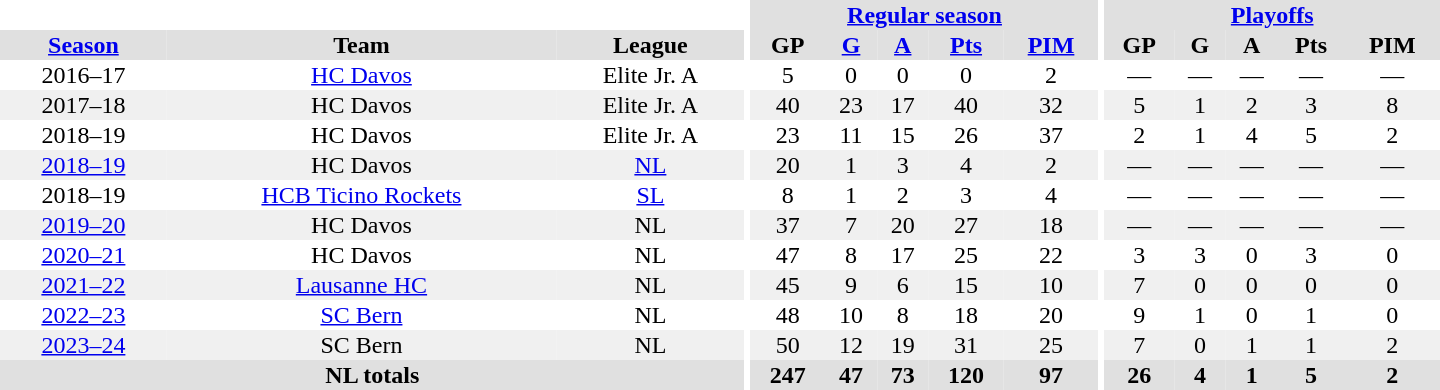<table border="0" cellpadding="1" cellspacing="0" style="text-align:center; width:60em">
<tr bgcolor="#e0e0e0">
<th colspan="3" bgcolor="#ffffff"></th>
<th rowspan="100" bgcolor="#ffffff"></th>
<th colspan="5"><a href='#'>Regular season</a></th>
<th rowspan="100" bgcolor="#ffffff"></th>
<th colspan="5"><a href='#'>Playoffs</a></th>
</tr>
<tr bgcolor="#e0e0e0">
<th><a href='#'>Season</a></th>
<th>Team</th>
<th>League</th>
<th>GP</th>
<th><a href='#'>G</a></th>
<th><a href='#'>A</a></th>
<th><a href='#'>Pts</a></th>
<th><a href='#'>PIM</a></th>
<th>GP</th>
<th>G</th>
<th>A</th>
<th>Pts</th>
<th>PIM</th>
</tr>
<tr>
<td>2016–17</td>
<td><a href='#'>HC Davos</a></td>
<td>Elite Jr. A</td>
<td>5</td>
<td>0</td>
<td>0</td>
<td>0</td>
<td>2</td>
<td>—</td>
<td>—</td>
<td>—</td>
<td>—</td>
<td>—</td>
</tr>
<tr bgcolor="#f0f0f0">
<td>2017–18</td>
<td>HC Davos</td>
<td>Elite Jr. A</td>
<td>40</td>
<td>23</td>
<td>17</td>
<td>40</td>
<td>32</td>
<td>5</td>
<td>1</td>
<td>2</td>
<td>3</td>
<td>8</td>
</tr>
<tr>
<td>2018–19</td>
<td>HC Davos</td>
<td>Elite Jr. A</td>
<td>23</td>
<td>11</td>
<td>15</td>
<td>26</td>
<td>37</td>
<td>2</td>
<td>1</td>
<td>4</td>
<td>5</td>
<td>2</td>
</tr>
<tr bgcolor="#f0f0f0">
<td><a href='#'>2018–19</a></td>
<td>HC Davos</td>
<td><a href='#'>NL</a></td>
<td>20</td>
<td>1</td>
<td>3</td>
<td>4</td>
<td>2</td>
<td>—</td>
<td>—</td>
<td>—</td>
<td>—</td>
<td>—</td>
</tr>
<tr>
<td 2018–19 Swiss League season>2018–19</td>
<td><a href='#'>HCB Ticino Rockets</a></td>
<td><a href='#'>SL</a></td>
<td>8</td>
<td>1</td>
<td>2</td>
<td>3</td>
<td>4</td>
<td>—</td>
<td>—</td>
<td>—</td>
<td>—</td>
<td>—</td>
</tr>
<tr bgcolor="#f0f0f0">
<td><a href='#'>2019–20</a></td>
<td>HC Davos</td>
<td>NL</td>
<td>37</td>
<td>7</td>
<td>20</td>
<td>27</td>
<td>18</td>
<td>—</td>
<td>—</td>
<td>—</td>
<td>—</td>
<td>—</td>
</tr>
<tr>
<td><a href='#'>2020–21</a></td>
<td>HC Davos</td>
<td>NL</td>
<td>47</td>
<td>8</td>
<td>17</td>
<td>25</td>
<td>22</td>
<td>3</td>
<td>3</td>
<td>0</td>
<td>3</td>
<td>0</td>
</tr>
<tr bgcolor="#f0f0f0">
<td><a href='#'>2021–22</a></td>
<td><a href='#'>Lausanne HC</a></td>
<td>NL</td>
<td>45</td>
<td>9</td>
<td>6</td>
<td>15</td>
<td>10</td>
<td>7</td>
<td>0</td>
<td>0</td>
<td>0</td>
<td>0</td>
</tr>
<tr>
<td><a href='#'>2022–23</a></td>
<td><a href='#'>SC Bern</a></td>
<td>NL</td>
<td>48</td>
<td>10</td>
<td>8</td>
<td>18</td>
<td>20</td>
<td>9</td>
<td>1</td>
<td>0</td>
<td>1</td>
<td>0</td>
</tr>
<tr bgcolor="#f0f0f0">
<td><a href='#'>2023–24</a></td>
<td>SC Bern</td>
<td>NL</td>
<td>50</td>
<td>12</td>
<td>19</td>
<td>31</td>
<td>25</td>
<td>7</td>
<td>0</td>
<td>1</td>
<td>1</td>
<td>2</td>
</tr>
<tr bgcolor="#e0e0e0">
<th colspan="3">NL totals</th>
<th>247</th>
<th>47</th>
<th>73</th>
<th>120</th>
<th>97</th>
<th>26</th>
<th>4</th>
<th>1</th>
<th>5</th>
<th>2</th>
</tr>
</table>
